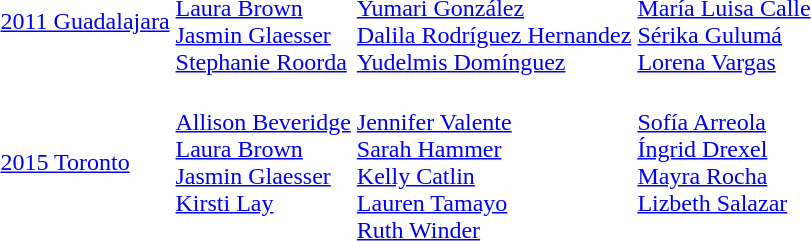<table>
<tr>
<td><a href='#'>2011 Guadalajara</a><br></td>
<td><br><a href='#'>Laura Brown</a><br><a href='#'>Jasmin Glaesser</a><br><a href='#'>Stephanie Roorda</a></td>
<td><br><a href='#'>Yumari González</a><br><a href='#'>Dalila Rodríguez Hernandez</a><br><a href='#'>Yudelmis Domínguez</a></td>
<td><br><a href='#'>María Luisa Calle</a><br><a href='#'>Sérika Gulumá</a><br><a href='#'>Lorena Vargas</a></td>
</tr>
<tr>
<td><a href='#'>2015 Toronto</a><br></td>
<td><br><a href='#'>Allison Beveridge</a><br><a href='#'>Laura Brown</a><br><a href='#'>Jasmin Glaesser</a><br><a href='#'>Kirsti Lay</a><br><br></td>
<td><br><a href='#'>Jennifer Valente</a><br><a href='#'>Sarah Hammer</a><br><a href='#'>Kelly Catlin</a><br><a href='#'>Lauren Tamayo</a><br><a href='#'>Ruth Winder</a></td>
<td><br><a href='#'>Sofía Arreola</a><br><a href='#'>Íngrid Drexel</a><br><a href='#'>Mayra Rocha</a><br><a href='#'>Lizbeth Salazar</a><br><br></td>
</tr>
</table>
